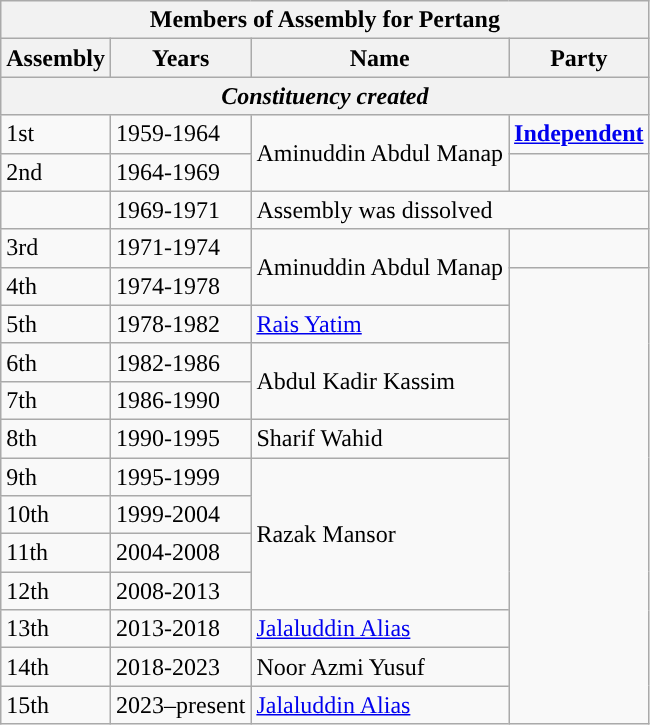<table class="wikitable">
<tr>
<th colspan="4">Members of Assembly for Pertang</th>
</tr>
<tr>
<th>Assembly</th>
<th>Years</th>
<th>Name</th>
<th>Party</th>
</tr>
<tr>
<th colspan="4"><em>Constituency created</em></th>
</tr>
<tr>
<td>1st</td>
<td>1959-1964</td>
<td rowspan="2">Aminuddin Abdul Manap</td>
<td><strong><a href='#'>Independent</a></strong></td>
</tr>
<tr>
<td>2nd</td>
<td>1964-1969</td>
<td></td>
</tr>
<tr>
<td></td>
<td>1969-1971</td>
<td colspan="2">Assembly was dissolved</td>
</tr>
<tr>
<td>3rd</td>
<td>1971-1974</td>
<td rowspan="2">Aminuddin Abdul Manap</td>
<td></td>
</tr>
<tr>
<td>4th</td>
<td>1974-1978</td>
<td rowspan="12"></td>
</tr>
<tr>
<td>5th</td>
<td>1978-1982</td>
<td><a href='#'>Rais Yatim</a></td>
</tr>
<tr>
<td>6th</td>
<td>1982-1986</td>
<td rowspan="2">Abdul Kadir Kassim</td>
</tr>
<tr>
<td>7th</td>
<td>1986-1990</td>
</tr>
<tr>
<td>8th</td>
<td>1990-1995</td>
<td>Sharif Wahid</td>
</tr>
<tr>
<td>9th</td>
<td>1995-1999</td>
<td rowspan="4">Razak Mansor</td>
</tr>
<tr>
<td>10th</td>
<td>1999-2004</td>
</tr>
<tr>
<td>11th</td>
<td>2004-2008</td>
</tr>
<tr>
<td>12th</td>
<td>2008-2013</td>
</tr>
<tr>
<td>13th</td>
<td>2013-2018</td>
<td><a href='#'>Jalaluddin Alias</a></td>
</tr>
<tr>
<td>14th</td>
<td>2018-2023</td>
<td>Noor Azmi Yusuf</td>
</tr>
<tr>
<td>15th</td>
<td>2023–present</td>
<td><a href='#'>Jalaluddin Alias</a></td>
</tr>
</table>
